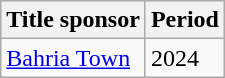<table class="wikitable">
<tr>
<th>Title sponsor</th>
<th>Period</th>
</tr>
<tr>
<td><a href='#'>Bahria Town</a></td>
<td>2024</td>
</tr>
</table>
